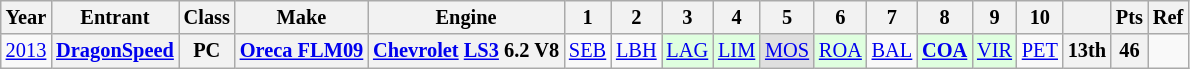<table class="wikitable" style="text-align:center; font-size:85%">
<tr>
<th>Year</th>
<th>Entrant</th>
<th>Class</th>
<th>Make</th>
<th>Engine</th>
<th>1</th>
<th>2</th>
<th>3</th>
<th>4</th>
<th>5</th>
<th>6</th>
<th>7</th>
<th>8</th>
<th>9</th>
<th>10</th>
<th></th>
<th>Pts</th>
<th>Ref</th>
</tr>
<tr>
<td><a href='#'>2013</a></td>
<th><a href='#'>DragonSpeed</a></th>
<th>PC</th>
<th nowrap><a href='#'>Oreca FLM09</a></th>
<th nowrap><a href='#'>Chevrolet</a> <a href='#'>LS3</a> 6.2 V8</th>
<td><a href='#'>SEB</a></td>
<td><a href='#'>LBH</a></td>
<td style="background:#dfffdf;"><a href='#'>LAG</a><br></td>
<td style="background:#dfffdf;"><a href='#'>LIM</a><br></td>
<td style="background:#dfdfdf;"><a href='#'>MOS</a><br></td>
<td style="background:#dfffdf;"><a href='#'>ROA</a><br></td>
<td><a href='#'>BAL</a></td>
<td style="background:#dfffdf;"><strong><a href='#'>COA</a></strong><br></td>
<td style="background:#dfffdf;"><a href='#'>VIR</a><br></td>
<td><a href='#'>PET</a></td>
<th>13th</th>
<th>46</th>
<td></td>
</tr>
</table>
